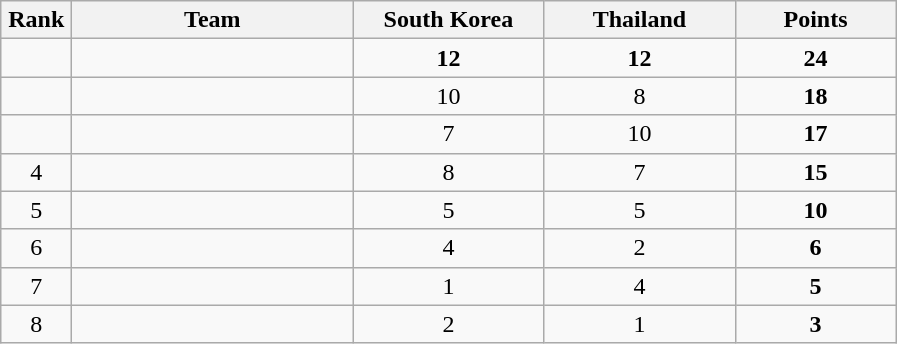<table class="wikitable" style="text-align: center;">
<tr>
<th width="40">Rank</th>
<th width="180">Team</th>
<th width="120">South Korea</th>
<th width="120">Thailand</th>
<th width="100">Points</th>
</tr>
<tr>
<td></td>
<td align="left"></td>
<td><strong>12</strong></td>
<td><strong>12</strong></td>
<td><strong>24</strong></td>
</tr>
<tr>
<td></td>
<td align="left"></td>
<td>10</td>
<td>8</td>
<td><strong>18</strong></td>
</tr>
<tr>
<td></td>
<td align="left"></td>
<td>7</td>
<td>10</td>
<td><strong>17</strong></td>
</tr>
<tr>
<td>4</td>
<td align="left"></td>
<td>8</td>
<td>7</td>
<td><strong>15</strong></td>
</tr>
<tr>
<td>5</td>
<td align="left"></td>
<td>5</td>
<td>5</td>
<td><strong>10</strong></td>
</tr>
<tr>
<td>6</td>
<td align="left"></td>
<td>4</td>
<td>2</td>
<td><strong>6</strong></td>
</tr>
<tr>
<td>7</td>
<td align="left"></td>
<td>1</td>
<td>4</td>
<td><strong>5</strong></td>
</tr>
<tr>
<td>8</td>
<td align="left"></td>
<td>2</td>
<td>1</td>
<td><strong>3</strong></td>
</tr>
</table>
